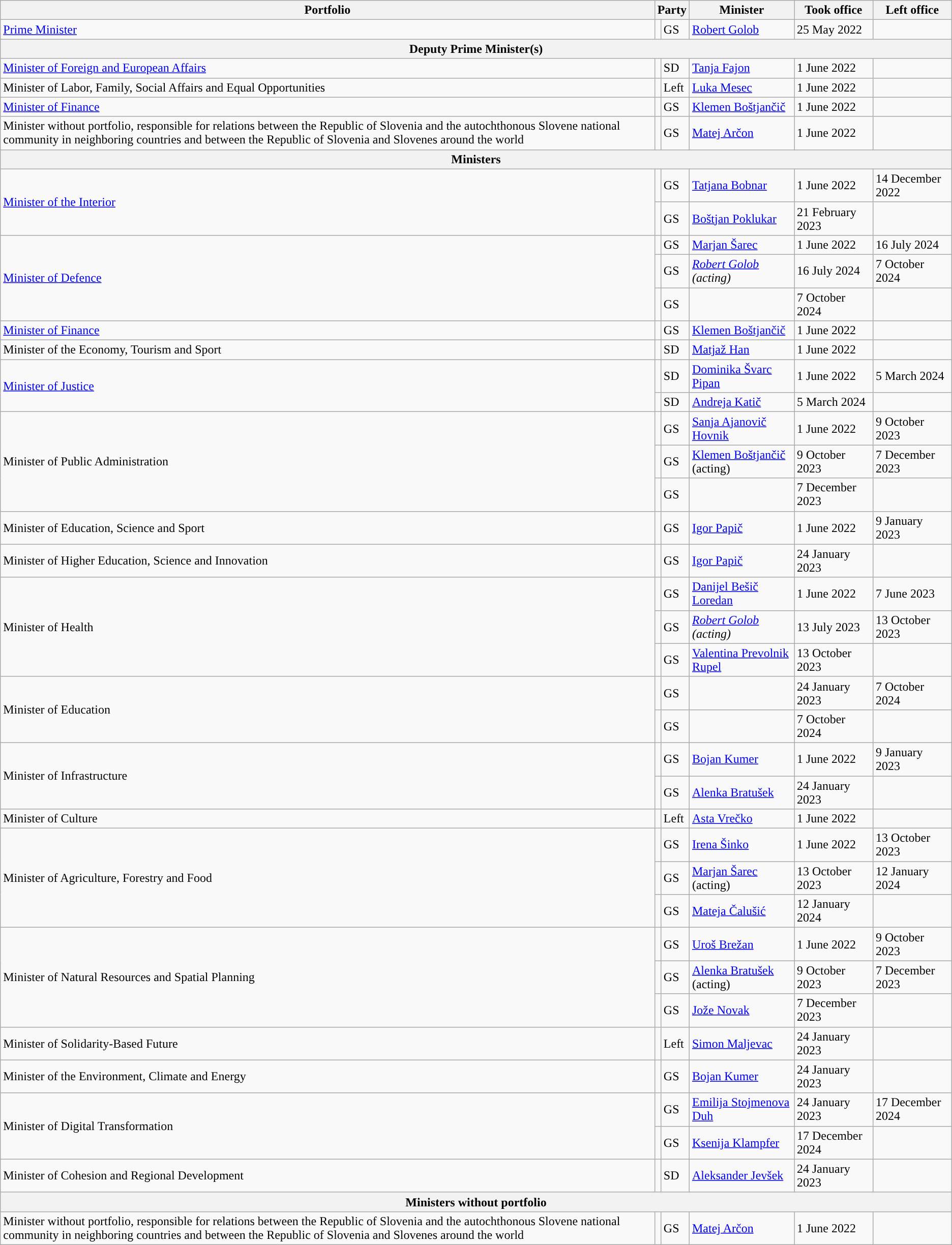<table class="wikitable" style="font-size:100%;">
<tr>
<th>Portfolio</th>
<th colspan="2">Party</th>
<th>Minister</th>
<th>Took office</th>
<th>Left office</th>
</tr>
<tr>
<td><a href='#'>Prime Minister</a></td>
<td style="background:"></td>
<td>GS</td>
<td><a href='#'>Robert Golob</a></td>
<td>25 May 2022</td>
<td></td>
</tr>
<tr>
<th colspan="6">Deputy Prime Minister(s)</th>
</tr>
<tr>
<td><a href='#'>Minister of Foreign and European Affairs</a></td>
<td style="background:"></td>
<td>SD</td>
<td><a href='#'>Tanja Fajon</a></td>
<td>1 June 2022</td>
<td></td>
</tr>
<tr>
<td>Minister of Labor, Family, Social Affairs and Equal Opportunities</td>
<td style="background:"></td>
<td>Left</td>
<td><a href='#'>Luka Mesec</a></td>
<td>1 June 2022</td>
<td></td>
</tr>
<tr>
<td><a href='#'>Minister of Finance</a></td>
<td style=background:></td>
<td>GS</td>
<td><a href='#'>Klemen Boštjančič</a></td>
<td>1 June 2022</td>
<td></td>
</tr>
<tr>
<td>Minister without portfolio, responsible for relations between the Republic of Slovenia and the autochthonous Slovene national community in neighboring countries and between the Republic of Slovenia and Slovenes around the world</td>
<td style=background:></td>
<td>GS</td>
<td><a href='#'>Matej Arčon</a></td>
<td>1 June 2022</td>
<td></td>
</tr>
<tr>
<th colspan="6">Ministers</th>
</tr>
<tr>
<td rowspan="2"><a href='#'>Minister of the Interior</a></td>
<td style=background:></td>
<td>GS</td>
<td><a href='#'>Tatjana Bobnar</a></td>
<td>1 June 2022</td>
<td>14 December 2022</td>
</tr>
<tr>
<td style=background:></td>
<td>GS</td>
<td><a href='#'>Boštjan Poklukar</a></td>
<td>21 February 2023</td>
<td></td>
</tr>
<tr>
<td rowspan="3"><a href='#'>Minister of Defence</a></td>
<td style=background:></td>
<td>GS</td>
<td><a href='#'>Marjan Šarec</a></td>
<td>1 June 2022</td>
<td>16 July 2024</td>
</tr>
<tr>
<td style=background:></td>
<td>GS</td>
<td><em><a href='#'>Robert Golob</a><br>(acting) </em></td>
<td>16 July 2024</td>
<td>7 October 2024</td>
</tr>
<tr>
<td style=background:></td>
<td>GS</td>
<td></td>
<td>7 October 2024</td>
<td></td>
</tr>
<tr>
<td><a href='#'>Minister of Finance</a></td>
<td style=background:></td>
<td>GS</td>
<td><a href='#'>Klemen Boštjančič</a></td>
<td>1 June 2022</td>
<td></td>
</tr>
<tr>
<td>Minister of the Economy, Tourism and Sport</td>
<td style="background:"></td>
<td>SD</td>
<td><a href='#'>Matjaž Han</a></td>
<td>1 June 2022</td>
<td></td>
</tr>
<tr>
<td rowspan="2"><a href='#'>Minister of Justice</a></td>
<td style="background:"></td>
<td>SD</td>
<td><a href='#'>Dominika Švarc Pipan</a></td>
<td>1 June 2022</td>
<td>5 March 2024</td>
</tr>
<tr>
<td style="background:"></td>
<td>SD</td>
<td><a href='#'>Andreja Katič</a></td>
<td>5 March 2024</td>
<td></td>
</tr>
<tr>
<td rowspan="3">Minister of Public Administration</td>
<td style=background:></td>
<td>GS</td>
<td><a href='#'>Sanja Ajanovič Hovnik</a></td>
<td>1 June 2022</td>
<td>9 October 2023</td>
</tr>
<tr>
<td style=background:></td>
<td>GS</td>
<td><a href='#'>Klemen Boštjančič</a> (acting)</td>
<td>9 October 2023</td>
<td>7 December 2023</td>
</tr>
<tr>
<td style=background:></td>
<td>GS</td>
<td></td>
<td>7 December 2023</td>
<td></td>
</tr>
<tr>
<td>Minister of Education, Science and Sport</td>
<td style=background:></td>
<td>GS</td>
<td><a href='#'>Igor Papič</a></td>
<td>1 June 2022</td>
<td>9 January 2023</td>
</tr>
<tr>
<td>Minister of Higher Education, Science and Innovation</td>
<td style=background:></td>
<td>GS</td>
<td><a href='#'>Igor Papič</a></td>
<td>24 January 2023</td>
<td></td>
</tr>
<tr>
<td rowspan="3">Minister of Health</td>
<td style=background:></td>
<td>GS</td>
<td><a href='#'>Danijel Bešič Loredan</a></td>
<td>1 June 2022</td>
<td>7 June 2023</td>
</tr>
<tr>
<td style=background:></td>
<td>GS</td>
<td><em><a href='#'>Robert Golob</a><br>(acting) </em></td>
<td>13 July  2023</td>
<td>13 October 2023</td>
</tr>
<tr>
<td style=background:></td>
<td>GS</td>
<td><a href='#'>Valentina Prevolnik Rupel</a></td>
<td>13 October 2023</td>
<td></td>
</tr>
<tr>
<td rowspan="2">Minister of Education</td>
<td style=background:></td>
<td>GS</td>
<td></td>
<td>24 January 2023</td>
<td>7 October 2024</td>
</tr>
<tr>
<td style=background:></td>
<td>GS</td>
<td></td>
<td>7 October 2024</td>
<td></td>
</tr>
<tr>
<td rowspan="2">Minister of Infrastructure</td>
<td style=background:></td>
<td>GS</td>
<td><a href='#'>Bojan Kumer</a></td>
<td>1 June 2022</td>
<td>9 January 2023</td>
</tr>
<tr>
<td style=background:></td>
<td>GS</td>
<td><a href='#'>Alenka Bratušek</a></td>
<td>24 January 2023</td>
<td></td>
</tr>
<tr>
<td>Minister of Culture</td>
<td style="background:"></td>
<td>Left</td>
<td><a href='#'>Asta Vrečko</a></td>
<td>1 June 2022</td>
<td></td>
</tr>
<tr>
<td rowspan="3">Minister of Agriculture, Forestry and Food</td>
<td style=background:></td>
<td>GS</td>
<td><a href='#'>Irena Šinko</a></td>
<td>1 June 2022</td>
<td>13 October 2023</td>
</tr>
<tr>
<td style=background:></td>
<td>GS</td>
<td><a href='#'>Marjan Šarec</a> (acting)</td>
<td>13 October 2023</td>
<td>12 January 2024</td>
</tr>
<tr>
<td style="background:"></td>
<td>GS</td>
<td><a href='#'>Mateja Čalušić</a></td>
<td>12 January 2024</td>
<td></td>
</tr>
<tr>
<td rowspan="3">Minister of Natural Resources and Spatial Planning</td>
<td style=background:></td>
<td>GS</td>
<td><a href='#'>Uroš Brežan</a></td>
<td>1 June 2022</td>
<td>9 October 2023</td>
</tr>
<tr>
<td style=background:></td>
<td>GS</td>
<td><a href='#'>Alenka Bratušek</a> (acting)</td>
<td>9 October 2023</td>
<td>7 December 2023</td>
</tr>
<tr>
<td style=background:></td>
<td>GS</td>
<td><a href='#'>Jože Novak</a></td>
<td>7 December 2023</td>
<td></td>
</tr>
<tr>
<td>Minister of Solidarity-Based Future</td>
<td style="background:"></td>
<td>Left</td>
<td><a href='#'>Simon Maljevac</a></td>
<td>24 January 2023</td>
<td></td>
</tr>
<tr>
<td>Minister of the Environment, Climate and Energy</td>
<td style=background:></td>
<td>GS</td>
<td><a href='#'>Bojan Kumer</a></td>
<td>24 January 2023</td>
<td></td>
</tr>
<tr>
<td rowspan="2">Minister of Digital Transformation</td>
<td style=background:></td>
<td>GS</td>
<td><a href='#'>Emilija Stojmenova Duh</a></td>
<td>24 January 2023</td>
<td>17 December 2024</td>
</tr>
<tr>
<td style=background:></td>
<td>GS</td>
<td><a href='#'>Ksenija Klampfer</a></td>
<td>17 December 2024</td>
<td></td>
</tr>
<tr>
<td>Minister of Cohesion and Regional Development</td>
<td style="background:"></td>
<td>SD</td>
<td><a href='#'>Aleksander Jevšek</a></td>
<td>24 January 2023</td>
<td></td>
</tr>
<tr>
<th colspan="6">Ministers without portfolio</th>
</tr>
<tr>
<td>Minister without portfolio, responsible for relations between the Republic of Slovenia and the autochthonous Slovene national community in neighboring countries and between the Republic of Slovenia and Slovenes around the world</td>
<td style=background:></td>
<td>GS</td>
<td><a href='#'>Matej Arčon</a></td>
<td>1 June 2022</td>
<td></td>
</tr>
</table>
